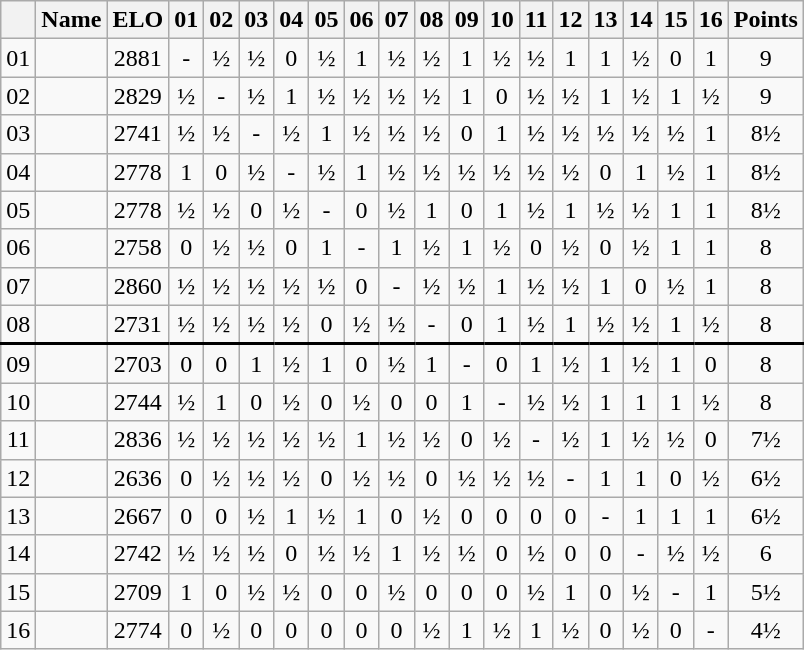<table class="wikitable" style="text-align:center;">
<tr>
<th></th>
<th>Name</th>
<th>ELO</th>
<th>01</th>
<th>02</th>
<th>03</th>
<th>04</th>
<th>05</th>
<th>06</th>
<th>07</th>
<th>08</th>
<th>09</th>
<th>10</th>
<th>11</th>
<th>12</th>
<th>13</th>
<th>14</th>
<th>15</th>
<th>16</th>
<th>Points</th>
</tr>
<tr>
<td>01</td>
<td style="text-align:left;" data-sort-value="Carlsen"></td>
<td>2881</td>
<td>-</td>
<td>½</td>
<td>½</td>
<td>0</td>
<td>½</td>
<td>1</td>
<td>½</td>
<td>½</td>
<td>1</td>
<td>½</td>
<td>½</td>
<td>1</td>
<td>1</td>
<td>½</td>
<td>0</td>
<td>1</td>
<td>9</td>
</tr>
<tr>
<td>02</td>
<td style="text-align:left;" data-sort-value="Nakamura"></td>
<td>2829</td>
<td>½</td>
<td>-</td>
<td>½</td>
<td>1</td>
<td>½</td>
<td>½</td>
<td>½</td>
<td>½</td>
<td>1</td>
<td>0</td>
<td>½</td>
<td>½</td>
<td>1</td>
<td>½</td>
<td>1</td>
<td>½</td>
<td>9</td>
</tr>
<tr>
<td>03</td>
<td style="text-align:left;" data-sort-value="So"></td>
<td>2741</td>
<td>½</td>
<td>½</td>
<td>-</td>
<td>½</td>
<td>1</td>
<td>½</td>
<td>½</td>
<td>½</td>
<td>0</td>
<td>1</td>
<td>½</td>
<td>½</td>
<td>½</td>
<td>½</td>
<td>½</td>
<td>1</td>
<td>8½</td>
</tr>
<tr>
<td>04</td>
<td style="text-align:left;" data-sort-value="Nepomniachtchi"></td>
<td>2778</td>
<td>1</td>
<td>0</td>
<td>½</td>
<td>-</td>
<td>½</td>
<td>1</td>
<td>½</td>
<td>½</td>
<td>½</td>
<td>½</td>
<td>½</td>
<td>½</td>
<td>0</td>
<td>1</td>
<td>½</td>
<td>1</td>
<td>8½</td>
</tr>
<tr>
<td>05</td>
<td style="text-align:left;" data-sort-value="Aronian"></td>
<td>2778</td>
<td>½</td>
<td>½</td>
<td>0</td>
<td>½</td>
<td>-</td>
<td>0</td>
<td>½</td>
<td>1</td>
<td>0</td>
<td>1</td>
<td>½</td>
<td>1</td>
<td>½</td>
<td>½</td>
<td>1</td>
<td>1</td>
<td>8½</td>
</tr>
<tr>
<td>06</td>
<td style="text-align:left;" data-sort-value="Radjabov"></td>
<td>2758</td>
<td>0</td>
<td>½</td>
<td>½</td>
<td>0</td>
<td>1</td>
<td>-</td>
<td>1</td>
<td>½</td>
<td>1</td>
<td>½</td>
<td>0</td>
<td>½</td>
<td>0</td>
<td>½</td>
<td>1</td>
<td>1</td>
<td>8</td>
</tr>
<tr>
<td>07</td>
<td style="text-align:left;" data-sort-value="Vachier"></td>
<td>2860</td>
<td>½</td>
<td>½</td>
<td>½</td>
<td>½</td>
<td>½</td>
<td>0</td>
<td>-</td>
<td>½</td>
<td>½</td>
<td>1</td>
<td>½</td>
<td>½</td>
<td>1</td>
<td>0</td>
<td>½</td>
<td>1</td>
<td>8</td>
</tr>
<tr>
<td>08</td>
<td style="text-align:left;" data-sort-value="Giri"></td>
<td>2731</td>
<td>½</td>
<td>½</td>
<td>½</td>
<td>½</td>
<td>0</td>
<td>½</td>
<td>½</td>
<td>-</td>
<td>0</td>
<td>1</td>
<td>½</td>
<td>1</td>
<td>½</td>
<td>½</td>
<td>1</td>
<td>½</td>
<td>8</td>
</tr>
<tr>
<td style="border-top: 2px solid #000000;">09</td>
<td style="text-align:left; border-top: 2px solid #000000;" data-sort-value="Firouzja"></td>
<td style="border-top: 2px solid #000000;">2703</td>
<td style="border-top: 2px solid #000000;">0</td>
<td style="border-top: 2px solid #000000;">0</td>
<td style="border-top: 2px solid #000000;">1</td>
<td style="border-top: 2px solid #000000;">½</td>
<td style="border-top: 2px solid #000000;">1</td>
<td style="border-top: 2px solid #000000;">0</td>
<td style="border-top: 2px solid #000000;">½</td>
<td style="border-top: 2px solid #000000;">1</td>
<td style="border-top: 2px solid #000000;">-</td>
<td style="border-top: 2px solid #000000;">0</td>
<td style="border-top: 2px solid #000000;">1</td>
<td style="border-top: 2px solid #000000;">½</td>
<td style="border-top: 2px solid #000000;">1</td>
<td style="border-top: 2px solid #000000;">½</td>
<td style="border-top: 2px solid #000000;">1</td>
<td style="border-top: 2px solid #000000;">0</td>
<td style="border-top: 2px solid #000000;">8</td>
</tr>
<tr>
<td>10</td>
<td style="text-align:left;" data-sort-value="Lê"></td>
<td>2744</td>
<td>½</td>
<td>1</td>
<td>0</td>
<td>½</td>
<td>0</td>
<td>½</td>
<td>0</td>
<td>0</td>
<td>1</td>
<td>-</td>
<td>½</td>
<td>½</td>
<td>1</td>
<td>1</td>
<td>1</td>
<td>½</td>
<td>8</td>
</tr>
<tr>
<td>11</td>
<td style="text-align:left;" data-sort-value="Ding"></td>
<td>2836</td>
<td>½</td>
<td>½</td>
<td>½</td>
<td>½</td>
<td>½</td>
<td>1</td>
<td>½</td>
<td>½</td>
<td>0</td>
<td>½</td>
<td>-</td>
<td>½</td>
<td>1</td>
<td>½</td>
<td>½</td>
<td>0</td>
<td>7½</td>
</tr>
<tr>
<td>12</td>
<td style="text-align:left;" data-sort-value="Vidit"></td>
<td>2636</td>
<td>0</td>
<td>½</td>
<td>½</td>
<td>½</td>
<td>0</td>
<td>½</td>
<td>½</td>
<td>0</td>
<td>½</td>
<td>½</td>
<td>½</td>
<td>-</td>
<td>1</td>
<td>1</td>
<td>0</td>
<td>½</td>
<td>6½</td>
</tr>
<tr>
<td>13</td>
<td style="text-align:left;" data-sort-value="Guijarro"></td>
<td>2667</td>
<td>0</td>
<td>0</td>
<td>½</td>
<td>1</td>
<td>½</td>
<td>1</td>
<td>0</td>
<td>½</td>
<td>0</td>
<td>0</td>
<td>0</td>
<td>0</td>
<td>-</td>
<td>1</td>
<td>1</td>
<td>1</td>
<td>6½</td>
</tr>
<tr>
<td>14</td>
<td style="text-align:left;" data-sort-value="Svidler"></td>
<td>2742</td>
<td>½</td>
<td>½</td>
<td>½</td>
<td>0</td>
<td>½</td>
<td>½</td>
<td>1</td>
<td>½</td>
<td>½</td>
<td>0</td>
<td>½</td>
<td>0</td>
<td>0</td>
<td>-</td>
<td>½</td>
<td>½</td>
<td>6</td>
</tr>
<tr>
<td>15</td>
<td style="text-align:left;" data-sort-value="Karjakin"></td>
<td>2709</td>
<td>1</td>
<td>0</td>
<td>½</td>
<td>½</td>
<td>0</td>
<td>0</td>
<td>½</td>
<td>0</td>
<td>0</td>
<td>0</td>
<td>½</td>
<td>1</td>
<td>0</td>
<td>½</td>
<td>-</td>
<td>1</td>
<td>5½</td>
</tr>
<tr>
<td>16</td>
<td style="text-align:left;" data-sort-value="Duda"></td>
<td>2774</td>
<td>0</td>
<td>½</td>
<td>0</td>
<td>0</td>
<td>0</td>
<td>0</td>
<td>0</td>
<td>½</td>
<td>1</td>
<td>½</td>
<td>1</td>
<td>½</td>
<td>0</td>
<td>½</td>
<td>0</td>
<td>-</td>
<td>4½</td>
</tr>
</table>
